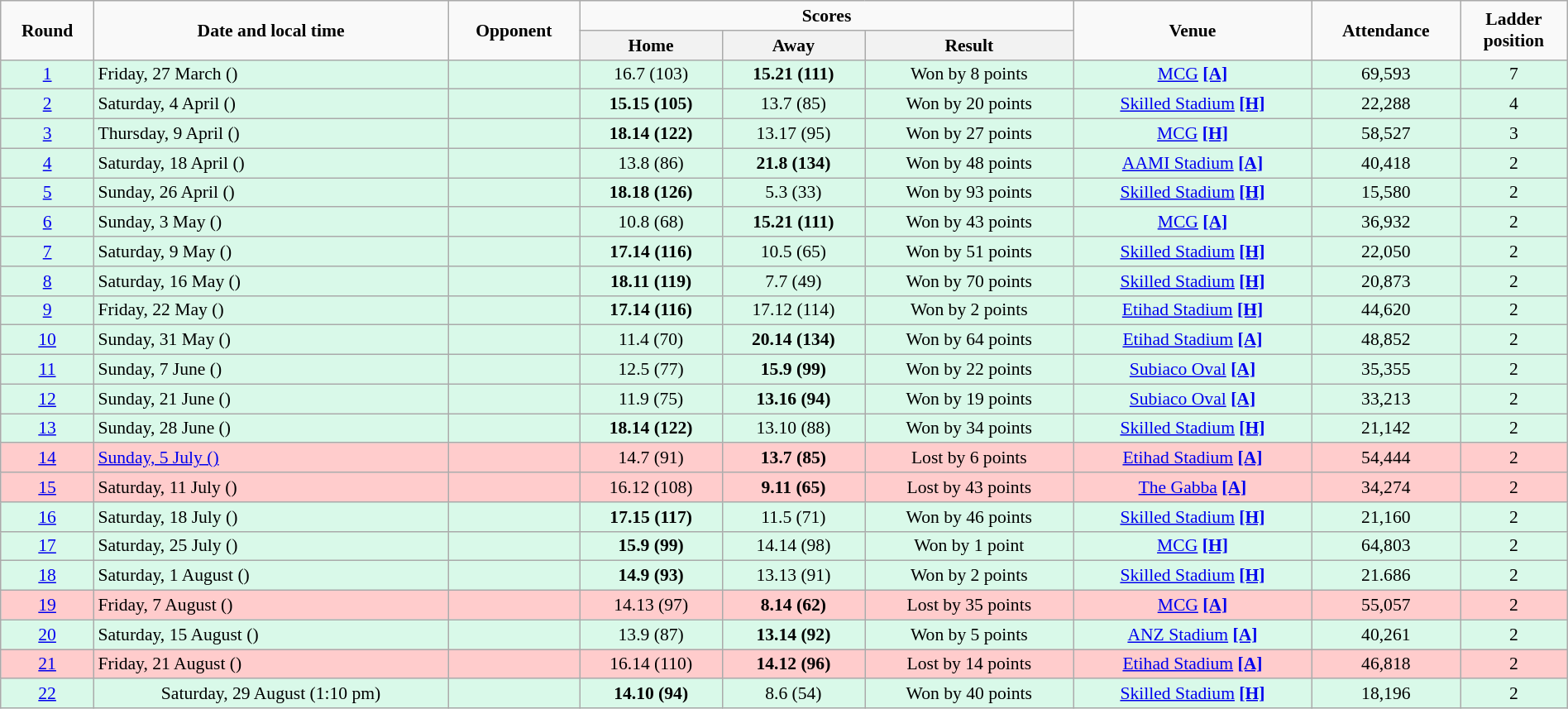<table class="wikitable" style="font-size:90%; text-align:center; width: 100%; margin-left: auto; margin-right: auto;">
<tr>
<td rowspan=2><strong>Round</strong></td>
<td rowspan=2><strong>Date and local time</strong></td>
<td rowspan=2><strong>Opponent</strong></td>
<td colspan=3><strong>Scores</strong> </td>
<td rowspan=2><strong>Venue</strong></td>
<td rowspan=2><strong>Attendance</strong></td>
<td rowspan=2><strong>Ladder<br>position</strong></td>
</tr>
<tr>
<th>Home</th>
<th>Away</th>
<th>Result</th>
</tr>
<tr style="background:#d9f9e9;">
<td><a href='#'>1</a></td>
<td align=left>Friday, 27 March ()</td>
<td align=left></td>
<td>16.7 (103)</td>
<td><strong>15.21 (111)</strong></td>
<td>Won by 8 points</td>
<td><a href='#'>MCG</a> <a href='#'><strong>[A]</strong></a></td>
<td>69,593</td>
<td>7</td>
</tr>
<tr style="background:#d9f9e9;">
<td><a href='#'>2</a></td>
<td align=left>Saturday, 4 April ()</td>
<td align=left></td>
<td><strong>15.15 (105)</strong></td>
<td>13.7 (85)</td>
<td>Won by 20 points</td>
<td><a href='#'>Skilled Stadium</a> <a href='#'><strong>[H]</strong></a></td>
<td>22,288</td>
<td>4</td>
</tr>
<tr style="background:#d9f9e9;">
<td><a href='#'>3</a></td>
<td align=left>Thursday, 9 April ()</td>
<td align=left></td>
<td><strong>18.14 (122)</strong></td>
<td>13.17 (95)</td>
<td>Won by 27 points</td>
<td><a href='#'>MCG</a> <a href='#'><strong>[H]</strong></a></td>
<td>58,527</td>
<td>3</td>
</tr>
<tr style="background:#d9f9e9;">
<td><a href='#'>4</a></td>
<td align=left>Saturday, 18 April ()</td>
<td align=left></td>
<td>13.8 (86)</td>
<td><strong>21.8 (134)</strong></td>
<td>Won by 48 points</td>
<td><a href='#'>AAMI Stadium</a> <a href='#'><strong>[A]</strong></a></td>
<td>40,418</td>
<td>2</td>
</tr>
<tr style="background:#d9f9e9;">
<td><a href='#'>5</a></td>
<td align=left>Sunday, 26 April ()</td>
<td align=left></td>
<td><strong>18.18 (126)</strong></td>
<td>5.3 (33)</td>
<td>Won by 93 points</td>
<td><a href='#'>Skilled Stadium</a> <a href='#'><strong>[H]</strong></a></td>
<td>15,580</td>
<td>2</td>
</tr>
<tr style="background:#d9f9e9;">
<td><a href='#'>6</a></td>
<td align=left>Sunday, 3 May ()</td>
<td align=left></td>
<td>10.8 (68)</td>
<td><strong>15.21 (111)</strong></td>
<td>Won by 43 points</td>
<td><a href='#'>MCG</a> <a href='#'><strong>[A]</strong></a></td>
<td>36,932</td>
<td>2</td>
</tr>
<tr style="background:#d9f9e9;">
<td><a href='#'>7</a></td>
<td align=left>Saturday, 9 May ()</td>
<td align=left></td>
<td><strong>17.14 (116)</strong></td>
<td>10.5 (65)</td>
<td>Won by 51 points</td>
<td><a href='#'>Skilled Stadium</a> <a href='#'><strong>[H]</strong></a></td>
<td>22,050</td>
<td>2</td>
</tr>
<tr style="background:#d9f9e9;">
<td><a href='#'>8</a></td>
<td align=left>Saturday, 16 May ()</td>
<td align=left></td>
<td><strong>18.11 (119)</strong></td>
<td>7.7 (49)</td>
<td>Won by 70 points</td>
<td><a href='#'>Skilled Stadium</a> <a href='#'><strong>[H]</strong></a></td>
<td>20,873</td>
<td>2</td>
</tr>
<tr style="background:#d9f9e9;">
<td><a href='#'>9</a></td>
<td align=left>Friday, 22 May ()</td>
<td align=left></td>
<td><strong>17.14 (116)</strong></td>
<td>17.12 (114)</td>
<td>Won by 2 points</td>
<td><a href='#'>Etihad Stadium</a> <a href='#'><strong>[H]</strong></a></td>
<td>44,620</td>
<td>2</td>
</tr>
<tr style="background:#d9f9e9;">
<td><a href='#'>10</a></td>
<td align=left>Sunday, 31 May ()</td>
<td align=left></td>
<td>11.4 (70)</td>
<td><strong>20.14 (134)</strong></td>
<td>Won by 64 points</td>
<td><a href='#'>Etihad Stadium</a> <a href='#'><strong>[A]</strong></a></td>
<td>48,852</td>
<td>2</td>
</tr>
<tr style="background:#d9f9e9;">
<td><a href='#'>11</a></td>
<td align=left>Sunday, 7 June ()</td>
<td align=left></td>
<td>12.5 (77)</td>
<td><strong>15.9 (99)</strong></td>
<td>Won by 22 points</td>
<td><a href='#'>Subiaco Oval</a> <a href='#'><strong>[A]</strong></a></td>
<td>35,355</td>
<td>2</td>
</tr>
<tr style="background:#d9f9e9;">
<td><a href='#'>12</a></td>
<td align=left>Sunday, 21 June ()</td>
<td align=left></td>
<td>11.9 (75)</td>
<td><strong>13.16 (94)</strong></td>
<td>Won by 19 points</td>
<td><a href='#'>Subiaco Oval</a> <a href='#'><strong>[A]</strong></a></td>
<td>33,213</td>
<td>2</td>
</tr>
<tr style="background:#d9f9e9;">
<td><a href='#'>13</a></td>
<td align=left>Sunday, 28 June ()</td>
<td align=left></td>
<td><strong>18.14 (122)</strong></td>
<td>13.10 (88)</td>
<td>Won by 34 points</td>
<td><a href='#'>Skilled Stadium</a> <a href='#'><strong>[H]</strong></a></td>
<td>21,142</td>
<td>2</td>
</tr>
<tr style="background:#fcc;">
<td><a href='#'>14</a></td>
<td align=left><a href='#'>Sunday, 5 July ()</a></td>
<td align=left></td>
<td>14.7 (91)</td>
<td><strong>13.7 (85)</strong></td>
<td>Lost by 6 points</td>
<td><a href='#'>Etihad Stadium</a> <a href='#'><strong>[A]</strong></a></td>
<td>54,444</td>
<td>2</td>
</tr>
<tr style="background:#fcc;">
<td><a href='#'>15</a></td>
<td align=left>Saturday, 11 July ()</td>
<td align=left></td>
<td>16.12 (108)</td>
<td><strong>9.11 (65)</strong></td>
<td>Lost by 43 points</td>
<td><a href='#'>The Gabba</a> <a href='#'><strong>[A]</strong></a></td>
<td>34,274</td>
<td>2</td>
</tr>
<tr style="background:#d9f9e9;">
<td><a href='#'>16</a></td>
<td align=left>Saturday, 18 July ()</td>
<td align=left></td>
<td><strong>17.15 (117)</strong></td>
<td>11.5 (71)</td>
<td>Won by 46 points</td>
<td><a href='#'>Skilled Stadium</a> <a href='#'><strong>[H]</strong></a></td>
<td>21,160</td>
<td>2</td>
</tr>
<tr style="background:#d9f9e9;">
<td><a href='#'>17</a></td>
<td align=left>Saturday, 25 July ()</td>
<td align=left></td>
<td><strong>15.9 (99)</strong></td>
<td>14.14 (98)</td>
<td>Won by 1 point</td>
<td><a href='#'>MCG</a> <a href='#'><strong>[H]</strong></a></td>
<td>64,803</td>
<td>2</td>
</tr>
<tr style="background:#d9f9e9;">
<td><a href='#'>18</a></td>
<td align=left>Saturday, 1 August ()</td>
<td align=left></td>
<td><strong>14.9 (93)</strong></td>
<td>13.13 (91)</td>
<td>Won by 2 points</td>
<td><a href='#'>Skilled Stadium</a> <a href='#'><strong>[H]</strong></a></td>
<td>21.686</td>
<td>2</td>
</tr>
<tr style="background:#fcc;">
<td><a href='#'>19</a></td>
<td align=left>Friday, 7 August ()</td>
<td align=left></td>
<td>14.13 (97)</td>
<td><strong>8.14 (62)</strong></td>
<td>Lost by 35 points</td>
<td><a href='#'>MCG</a> <a href='#'><strong>[A]</strong></a></td>
<td>55,057</td>
<td>2</td>
</tr>
<tr style="background:#d9f9e9;">
<td><a href='#'>20</a></td>
<td align=left>Saturday, 15 August ()</td>
<td align=left></td>
<td>13.9 (87)</td>
<td><strong>13.14 (92)</strong></td>
<td>Won by 5 points</td>
<td><a href='#'>ANZ Stadium</a> <a href='#'><strong>[A]</strong></a></td>
<td>40,261</td>
<td>2</td>
</tr>
<tr style="background:#fcc;">
<td><a href='#'>21</a></td>
<td align=left>Friday, 21 August ()</td>
<td align=left></td>
<td>16.14 (110)</td>
<td><strong>14.12 (96)</strong></td>
<td>Lost by 14 points</td>
<td><a href='#'>Etihad Stadium</a> <a href='#'><strong>[A]</strong></a></td>
<td>46,818</td>
<td>2</td>
</tr>
<tr style="background:#d9f9e9;">
<td><a href='#'>22</a></td>
<td>Saturday, 29 August (1:10 pm)</td>
<td align=left></td>
<td><strong>14.10 (94)</strong></td>
<td>8.6 (54)</td>
<td>Won by 40 points</td>
<td><a href='#'>Skilled Stadium</a> <a href='#'><strong>[H]</strong></a></td>
<td>18,196</td>
<td>2</td>
</tr>
</table>
